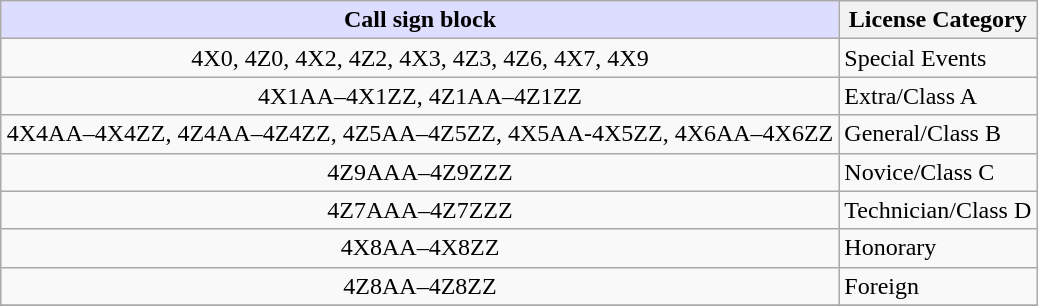<table class=wikitable style="margin: 1em auto 1em auto;">
<tr>
<th style="background: #ddddff;">Call sign block</th>
<th>License Category</th>
</tr>
<tr>
<td align="center">4X0, 4Z0, 4X2, 4Z2, 4X3, 4Z3, 4Z6, 4X7, 4X9</td>
<td>Special Events</td>
</tr>
<tr>
<td align="center">4X1AA–4X1ZZ, 4Z1AA–4Z1ZZ</td>
<td>Extra/Class A</td>
</tr>
<tr>
<td align="center">4X4AA–4X4ZZ, 4Z4AA–4Z4ZZ, 4Z5AA–4Z5ZZ, 4X5AA-4X5ZZ, 4X6AA–4X6ZZ</td>
<td>General/Class B</td>
</tr>
<tr>
<td align="center">4Z9AAA–4Z9ZZZ</td>
<td>Novice/Class C</td>
</tr>
<tr>
<td align="center">4Z7AAA–4Z7ZZZ</td>
<td>Technician/Class D</td>
</tr>
<tr>
<td align="center">4X8AA–4X8ZZ</td>
<td>Honorary</td>
</tr>
<tr>
<td align="center">4Z8AA–4Z8ZZ</td>
<td>Foreign</td>
</tr>
<tr>
</tr>
</table>
